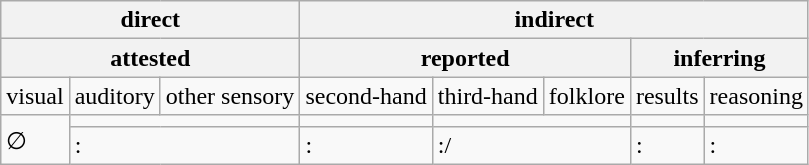<table class="wikitable">
<tr>
<th colspan="3">direct</th>
<th colspan="5">indirect</th>
</tr>
<tr>
<th colspan="3">attested</th>
<th colspan="3">reported</th>
<th colspan="2">inferring</th>
</tr>
<tr>
<td>visual</td>
<td>auditory</td>
<td>other sensory</td>
<td>second-hand</td>
<td>third-hand</td>
<td>folklore</td>
<td>results</td>
<td>reasoning</td>
</tr>
<tr>
<td rowspan="2">∅</td>
<td colspan="2"></td>
<td></td>
<td colspan="2"></td>
<td></td>
<td></td>
</tr>
<tr>
<td colspan="2">:</td>
<td>:</td>
<td colspan="2">:/</td>
<td>:</td>
<td>:</td>
</tr>
</table>
